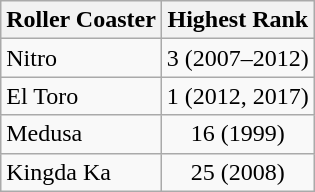<table class="wikitable">
<tr>
<th align="left">Roller Coaster</th>
<th style="text-align:center;">Highest Rank</th>
</tr>
<tr>
<td align="left">Nitro</td>
<td style="text-align:center;">3 (2007–2012)</td>
</tr>
<tr>
<td align="left">El Toro</td>
<td style="text-align:center;">1 (2012, 2017)</td>
</tr>
<tr>
<td align="left">Medusa</td>
<td style="text-align:center;">16 (1999)</td>
</tr>
<tr>
<td align="left">Kingda Ka</td>
<td style="text-align:center;">25 (2008)</td>
</tr>
</table>
